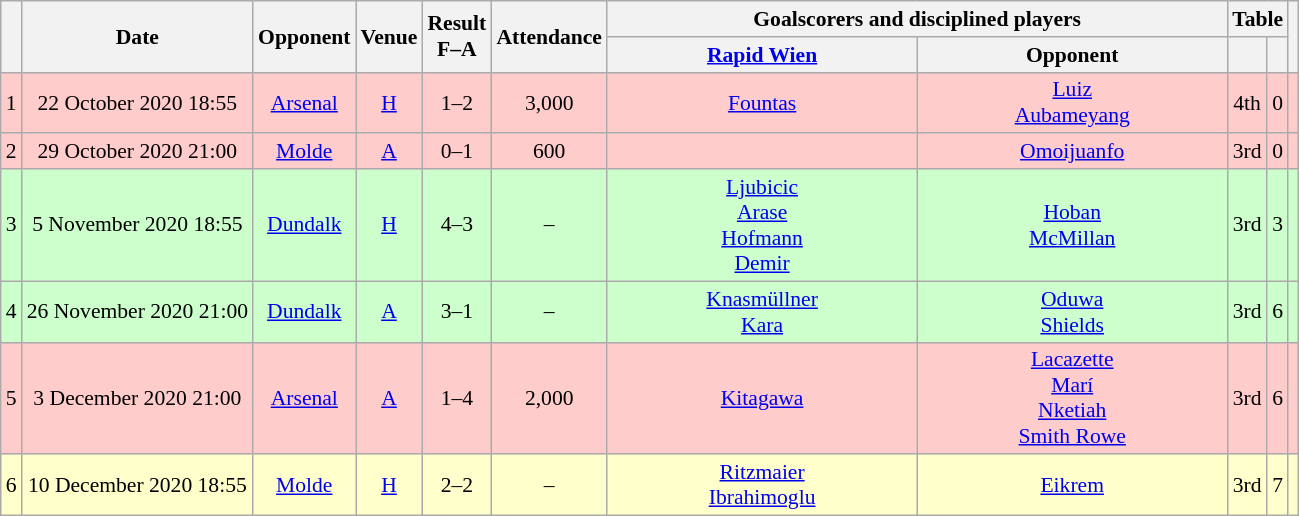<table class="wikitable" style="text-align:center;font-size:90%">
<tr>
<th rowspan="2"></th>
<th rowspan="2">Date</th>
<th rowspan="2">Opponent</th>
<th rowspan="2">Venue</th>
<th rowspan="2">Result<br>F–A</th>
<th rowspan="2">Attendance</th>
<th colspan="2">Goalscorers and disciplined players</th>
<th colspan="2">Table</th>
<th rowspan="2"></th>
</tr>
<tr>
<th style="width:200px"><a href='#'>Rapid Wien</a></th>
<th style="width:200px">Opponent</th>
<th></th>
<th></th>
</tr>
<tr style="background:#fcc">
<td>1</td>
<td>22 October 2020 18:55</td>
<td><a href='#'>Arsenal</a> </td>
<td><a href='#'>H</a></td>
<td>1–2</td>
<td>3,000 </td>
<td><a href='#'>Fountas</a> </td>
<td><a href='#'>Luiz</a>  <br> <a href='#'>Aubameyang</a> </td>
<td>4th</td>
<td>0</td>
<td></td>
</tr>
<tr style="background:#fcc">
<td>2</td>
<td>29 October 2020 21:00</td>
<td><a href='#'>Molde</a> </td>
<td><a href='#'>A</a></td>
<td>0–1</td>
<td>600 </td>
<td></td>
<td><a href='#'>Omoijuanfo</a> </td>
<td>3rd</td>
<td>0</td>
<td></td>
</tr>
<tr style="background:#cfc">
<td>3</td>
<td>5 November 2020 18:55</td>
<td><a href='#'>Dundalk</a> </td>
<td><a href='#'>H</a></td>
<td>4–3</td>
<td>– </td>
<td><a href='#'>Ljubicic</a>  <br> <a href='#'>Arase</a>  <br> <a href='#'>Hofmann</a>  <br> <a href='#'>Demir</a> </td>
<td><a href='#'>Hoban</a>  <br> <a href='#'>McMillan</a>  </td>
<td>3rd</td>
<td>3</td>
<td></td>
</tr>
<tr style="background:#cfc">
<td>4</td>
<td>26 November 2020 21:00</td>
<td><a href='#'>Dundalk</a> </td>
<td><a href='#'>A</a></td>
<td>3–1</td>
<td>– </td>
<td><a href='#'>Knasmüllner</a>  <br> <a href='#'>Kara</a>  </td>
<td><a href='#'>Oduwa</a>  <br>  <a href='#'>Shields</a> </td>
<td>3rd</td>
<td>6</td>
<td></td>
</tr>
<tr style="background:#fcc">
<td>5</td>
<td>3 December 2020 21:00</td>
<td><a href='#'>Arsenal</a> </td>
<td><a href='#'>A</a></td>
<td>1–4</td>
<td>2,000 </td>
<td><a href='#'>Kitagawa</a> </td>
<td><a href='#'>Lacazette</a>  <br> <a href='#'>Marí</a>  <br> <a href='#'>Nketiah</a>  <br> <a href='#'>Smith Rowe</a> </td>
<td>3rd</td>
<td>6</td>
<td></td>
</tr>
<tr style="background:#ffc">
<td>6</td>
<td>10 December 2020 18:55</td>
<td><a href='#'>Molde</a> </td>
<td><a href='#'>H</a></td>
<td>2–2</td>
<td>– </td>
<td><a href='#'>Ritzmaier</a>  <br> <a href='#'>Ibrahimoglu</a> </td>
<td><a href='#'>Eikrem</a>  </td>
<td>3rd</td>
<td>7</td>
<td></td>
</tr>
</table>
